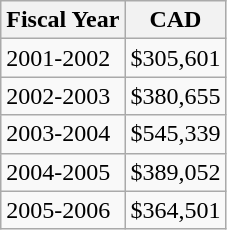<table class="wikitable">
<tr>
<th>Fiscal Year</th>
<th>CAD</th>
</tr>
<tr>
<td>2001-2002</td>
<td>$305,601</td>
</tr>
<tr>
<td>2002-2003</td>
<td>$380,655</td>
</tr>
<tr>
<td>2003-2004</td>
<td>$545,339</td>
</tr>
<tr>
<td>2004-2005</td>
<td>$389,052</td>
</tr>
<tr>
<td>2005-2006</td>
<td>$364,501</td>
</tr>
</table>
